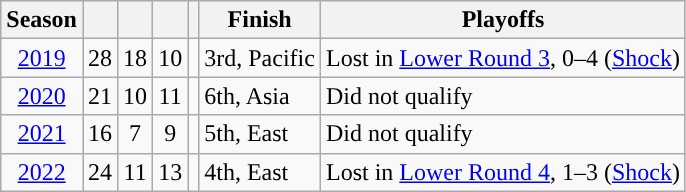<table class="wikitable" style="text-align:center;">
<tr>
<th style="background:#">Season</th>
<th style="background:#"></th>
<th style="background:#"></th>
<th style="background:#"></th>
<th style="background:#"></th>
<th style="background:#">Finish</th>
<th style="background:#">Playoffs</th>
</tr>
<tr>
<td><a href='#'>2019</a></td>
<td>28</td>
<td>18</td>
<td>10</td>
<td></td>
<td style="text-align:left">3rd, Pacific</td>
<td style="text-align:left">Lost in <a href='#'>Lower Round 3</a>, 0–4 (<a href='#'>Shock</a>)</td>
</tr>
<tr>
<td><a href='#'>2020</a></td>
<td>21</td>
<td>10</td>
<td>11</td>
<td></td>
<td style="text-align:left">6th, Asia</td>
<td style="text-align:left">Did not qualify</td>
</tr>
<tr>
<td><a href='#'>2021</a></td>
<td>16</td>
<td>7</td>
<td>9</td>
<td></td>
<td style="text-align:left">5th, East</td>
<td style="text-align:left">Did not qualify</td>
</tr>
<tr>
<td><a href='#'>2022</a></td>
<td>24</td>
<td>11</td>
<td>13</td>
<td></td>
<td style="text-align:left">4th, East</td>
<td style="text-align:left">Lost in <a href='#'>Lower Round 4</a>, 1–3 (<a href='#'>Shock</a>)</td>
</tr>
</table>
